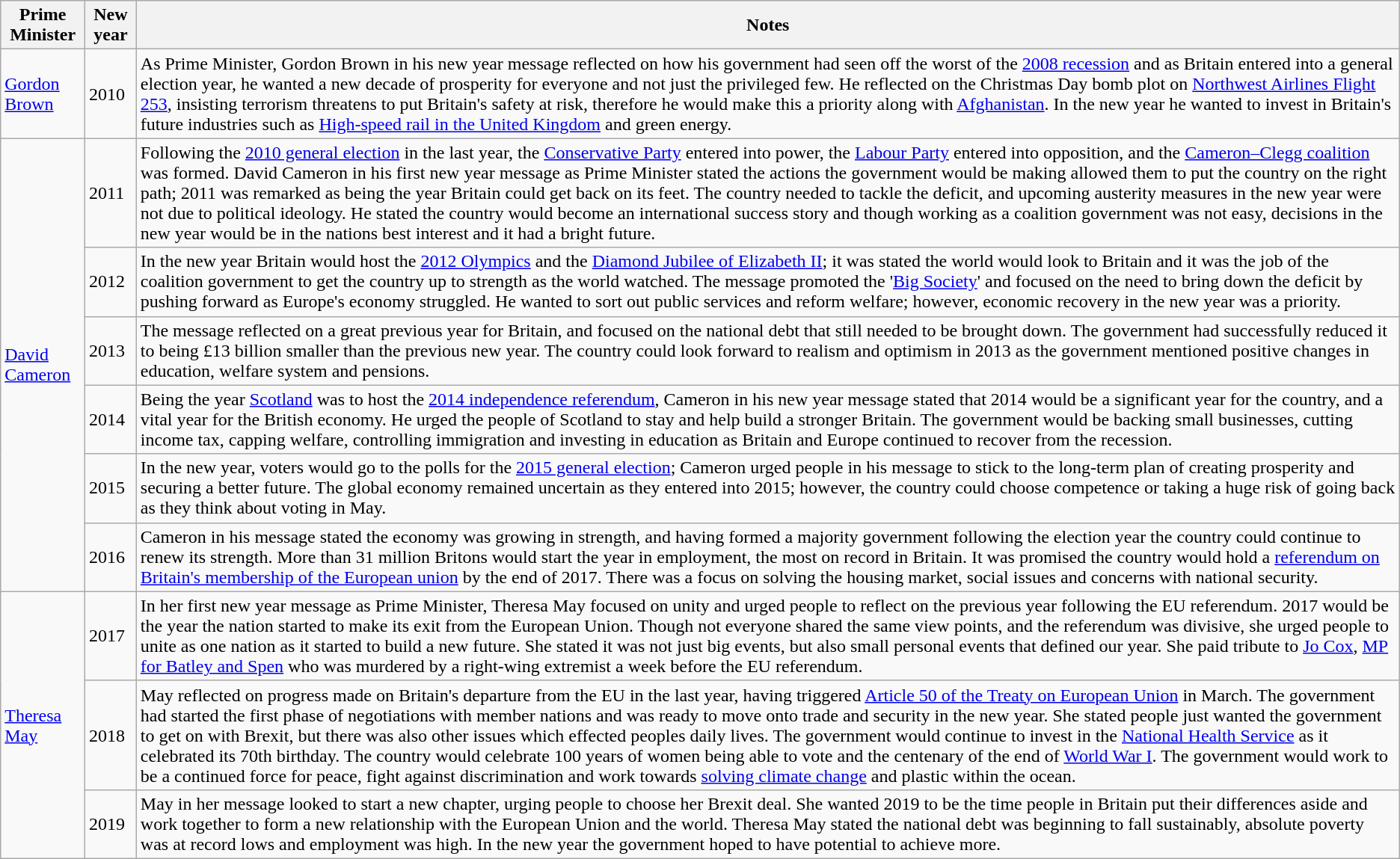<table class=wikitable>
<tr>
<th>Prime Minister</th>
<th>New year</th>
<th>Notes</th>
</tr>
<tr>
<td rowspan="1"><a href='#'>Gordon Brown</a></td>
<td>2010</td>
<td>As Prime Minister, Gordon Brown in his new year message reflected on how his government had seen off the worst of the <a href='#'>2008 recession</a> and as Britain entered into a general election year, he wanted a new decade of prosperity for everyone and not just the privileged few. He reflected on the Christmas Day bomb plot on <a href='#'>Northwest Airlines Flight 253</a>, insisting terrorism threatens to put Britain's safety at risk, therefore he would make this a priority along with <a href='#'>Afghanistan</a>. In the new year he wanted to invest in Britain's future industries such as <a href='#'>High-speed rail in the United Kingdom</a> and green energy.</td>
</tr>
<tr>
<td rowspan="6"><a href='#'>David Cameron</a></td>
<td>2011</td>
<td>Following the <a href='#'>2010 general election</a> in the last year, the <a href='#'>Conservative Party</a> entered into power, the <a href='#'>Labour Party</a> entered into opposition, and the <a href='#'>Cameron–Clegg coalition</a> was formed. David Cameron in his first new year message as Prime Minister stated the actions the government would be making allowed them to put the country on the right path; 2011 was remarked as being the year Britain could get back on its feet. The country needed to tackle the deficit, and upcoming austerity measures in the new year were not due to political ideology. He stated the country would become an international success story and though working as a coalition government was not easy, decisions in the new year would be in the nations best interest and it had a bright future.</td>
</tr>
<tr>
<td>2012</td>
<td>In the new year Britain would host the <a href='#'>2012 Olympics</a> and the <a href='#'>Diamond Jubilee of Elizabeth II</a>; it was stated the world would look to Britain and it was the job of the coalition government to get the country up to strength as the world watched. The message promoted the '<a href='#'>Big Society</a>' and focused on the need to bring down the deficit by pushing forward as Europe's economy struggled. He wanted to sort out public services and reform welfare; however, economic recovery in the new year was a priority.</td>
</tr>
<tr>
<td>2013</td>
<td>The message reflected on a great previous year for Britain, and focused on the national debt that still needed to be brought down. The government had successfully reduced it to being £13 billion smaller than the previous new year. The country could look forward to realism and optimism in 2013 as the government mentioned positive changes in education, welfare system and pensions.</td>
</tr>
<tr>
<td>2014</td>
<td>Being the year <a href='#'>Scotland</a> was to host the <a href='#'>2014 independence referendum</a>, Cameron in his new year message stated that 2014 would be a significant year for the country, and a vital year for the British economy. He urged the people of Scotland to stay and help build a stronger Britain. The government would be backing small businesses, cutting income tax, capping welfare, controlling immigration and investing in education as Britain and Europe continued to recover from the recession.</td>
</tr>
<tr>
<td>2015</td>
<td>In the new year, voters would go to the polls for the <a href='#'>2015 general election</a>; Cameron urged people in his message to stick to the long-term plan of creating prosperity and securing a better future. The global economy remained uncertain as they entered into 2015; however, the country could choose competence or taking a huge risk of going back as they think about voting in May.</td>
</tr>
<tr>
<td>2016</td>
<td>Cameron in his message stated the economy was growing in strength, and having formed a majority government following the election year the country could continue to renew its strength. More than 31 million Britons would start the year in employment, the most on record in Britain. It was promised the country would hold a <a href='#'>referendum on Britain's membership of the European union</a> by the end of 2017. There was a focus on solving the housing market, social issues and concerns with national security.</td>
</tr>
<tr>
<td rowspan="3"><a href='#'>Theresa May</a></td>
<td>2017</td>
<td>In her first new year message as Prime Minister, Theresa May focused on unity and urged people to reflect on the previous year following the EU referendum. 2017 would be the year the nation started to make its exit from the European Union. Though not everyone shared the same view points, and the referendum was divisive, she urged people to unite as one nation as it started to build a new future. She stated it was not just big events, but also small personal events that defined our year. She paid tribute to <a href='#'>Jo Cox</a>, <a href='#'>MP for Batley and Spen</a> who was murdered by a right-wing extremist a week before the EU referendum.</td>
</tr>
<tr>
<td>2018</td>
<td>May reflected on progress made on Britain's departure from the EU in the last year, having triggered <a href='#'>Article 50 of the Treaty on European Union</a> in March. The government had started the first phase of negotiations with member nations and was ready to move onto trade and security in the new year. She stated people just wanted the government to get on with Brexit, but there was also other issues which effected peoples daily lives. The government would continue to invest in the <a href='#'>National Health Service</a> as it celebrated its 70th birthday. The country would celebrate 100 years of women being able to vote and the centenary of the end of <a href='#'>World War I</a>. The government would work to be a continued force for peace, fight against discrimination and work towards <a href='#'>solving climate change</a> and plastic within the ocean.</td>
</tr>
<tr>
<td>2019</td>
<td>May in her message looked to start a new chapter, urging people to choose her Brexit deal. She wanted 2019 to be the time people in Britain put their differences aside and work together to form a new relationship with the European Union and the world. Theresa May stated the national debt was beginning to fall sustainably, absolute poverty was at record lows and employment was high. In the new year the government hoped to have potential to achieve more.</td>
</tr>
</table>
